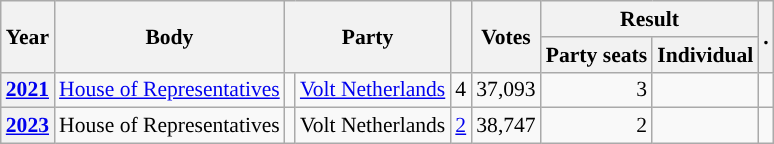<table class="wikitable plainrowheaders sortable" border=2 cellpadding=4 cellspacing=0 style="border: 1px #aaa solid; font-size: 90%; text-align:center;">
<tr>
<th scope="col" rowspan=2>Year</th>
<th scope="col" rowspan=2>Body</th>
<th scope="col" colspan=2 rowspan=2>Party</th>
<th scope="col" rowspan=2></th>
<th scope="col" rowspan=2>Votes</th>
<th scope="colgroup" colspan=2>Result</th>
<th scope="col" rowspan=2 class="unsortable">.</th>
</tr>
<tr>
<th scope="col">Party seats</th>
<th scope="col">Individual</th>
</tr>
<tr>
<th scope="row"><a href='#'>2021</a></th>
<td><a href='#'>House of Representatives</a></td>
<td style="background-color:"></td>
<td><a href='#'>Volt Netherlands</a></td>
<td style=text-align:right>4</td>
<td style=text-align:right>37,093</td>
<td style=text-align:right>3</td>
<td></td>
<td></td>
</tr>
<tr>
<th scope="row"><a href='#'>2023</a></th>
<td>House of Representatives</td>
<td style="background-color:"></td>
<td>Volt Netherlands</td>
<td style=text-align:right><a href='#'>2</a></td>
<td style=text-align:right>38,747</td>
<td style=text-align:right>2</td>
<td></td>
<td></td>
</tr>
</table>
